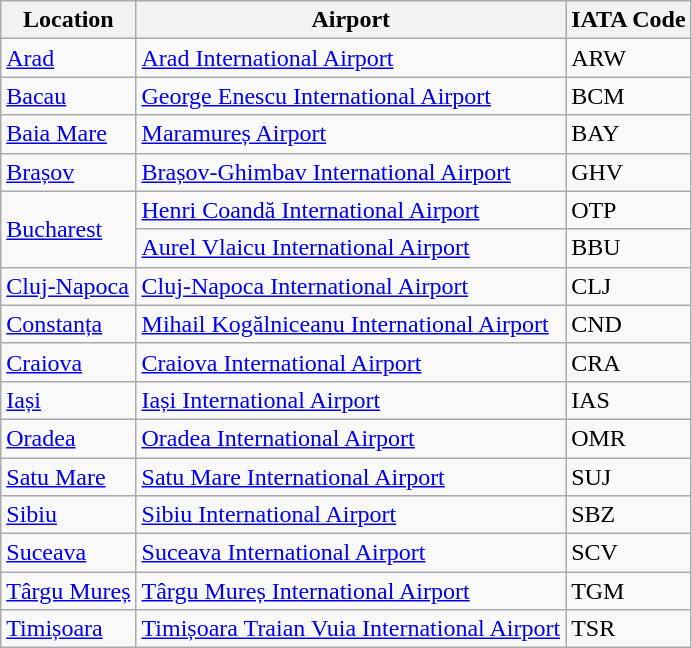<table class="wikitable">
<tr>
<th>Location</th>
<th>Airport</th>
<th>IATA Code</th>
</tr>
<tr>
<td><a href='#'>Arad</a></td>
<td><a href='#'>Arad International Airport</a></td>
<td>ARW</td>
</tr>
<tr>
<td><a href='#'>Bacau</a></td>
<td><a href='#'>George Enescu International Airport</a></td>
<td>BCM</td>
</tr>
<tr>
<td><a href='#'>Baia Mare</a></td>
<td><a href='#'>Maramureș Airport</a></td>
<td>BAY</td>
</tr>
<tr>
<td><a href='#'>Brașov</a></td>
<td><a href='#'>Brașov-Ghimbav International Airport</a></td>
<td>GHV</td>
</tr>
<tr>
<td rowspan=2><a href='#'>Bucharest</a></td>
<td><a href='#'>Henri Coandă International Airport</a></td>
<td>OTP</td>
</tr>
<tr>
<td><a href='#'>Aurel Vlaicu International Airport</a></td>
<td>BBU</td>
</tr>
<tr>
<td><a href='#'>Cluj-Napoca</a></td>
<td><a href='#'>Cluj-Napoca International Airport</a></td>
<td>CLJ</td>
</tr>
<tr>
<td><a href='#'>Constanța</a></td>
<td><a href='#'>Mihail Kogălniceanu International Airport</a></td>
<td>CND</td>
</tr>
<tr>
<td><a href='#'>Craiova</a></td>
<td><a href='#'>Craiova International Airport</a></td>
<td>CRA</td>
</tr>
<tr>
<td><a href='#'>Iași</a></td>
<td><a href='#'>Iași International Airport</a></td>
<td>IAS</td>
</tr>
<tr>
<td><a href='#'>Oradea</a></td>
<td><a href='#'>Oradea International Airport</a></td>
<td>OMR</td>
</tr>
<tr>
<td><a href='#'>Satu Mare</a></td>
<td><a href='#'>Satu Mare International Airport</a></td>
<td>SUJ</td>
</tr>
<tr>
<td><a href='#'>Sibiu</a></td>
<td><a href='#'>Sibiu International Airport</a></td>
<td>SBZ</td>
</tr>
<tr>
<td><a href='#'>Suceava</a></td>
<td><a href='#'>Suceava International Airport</a></td>
<td>SCV</td>
</tr>
<tr>
<td><a href='#'>Târgu Mureș</a></td>
<td><a href='#'>Târgu Mureș International Airport</a></td>
<td>TGM</td>
</tr>
<tr>
<td><a href='#'>Timișoara</a></td>
<td><a href='#'>Timișoara Traian Vuia International Airport</a></td>
<td>TSR</td>
</tr>
</table>
